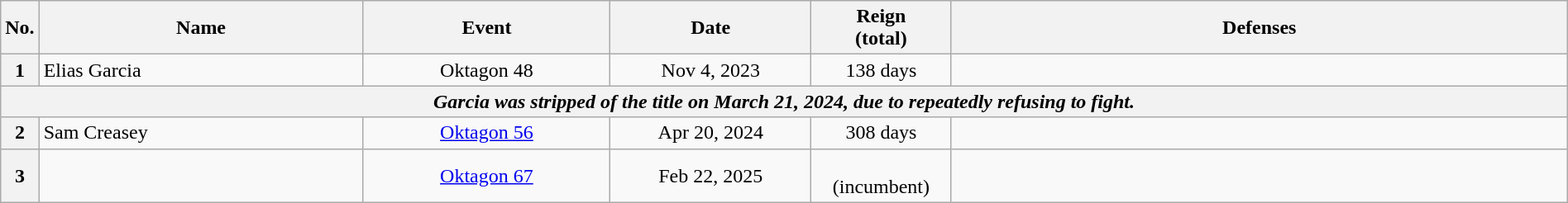<table class="wikitable" style="width:100%; font-size:100%;">
<tr>
<th style= width:1%;">No.</th>
<th style= width:21%;">Name</th>
<th style= width:16%;">Event</th>
<th style=width:13%;">Date</th>
<th style=width:9%;">Reign<br>(total)</th>
<th style= width:49%;">Defenses</th>
</tr>
<tr>
<th>1</th>
<td align="left"> Elias Garcia<br></td>
<td align="center">Oktagon 48<br></td>
<td align="center">Nov 4, 2023</td>
<td align=center>138 days</td>
<td align="left"></td>
</tr>
<tr>
<th colspan="6"><em>Garcia was stripped of the title on March 21, 2024, due to repeatedly refusing to fight.</em></th>
</tr>
<tr>
<th>2</th>
<td align=left> Sam Creasey<br></td>
<td align=center><a href='#'>Oktagon 56</a><br></td>
<td align=center>Apr 20, 2024</td>
<td align=center>308 days</td>
<td align=left></td>
</tr>
<tr>
<th>3</th>
<td align=left></td>
<td align=center><a href='#'>Oktagon 67</a><br></td>
<td align=center>Feb 22, 2025</td>
<td align=center><br>(incumbent)</td>
<td align=left></td>
</tr>
</table>
